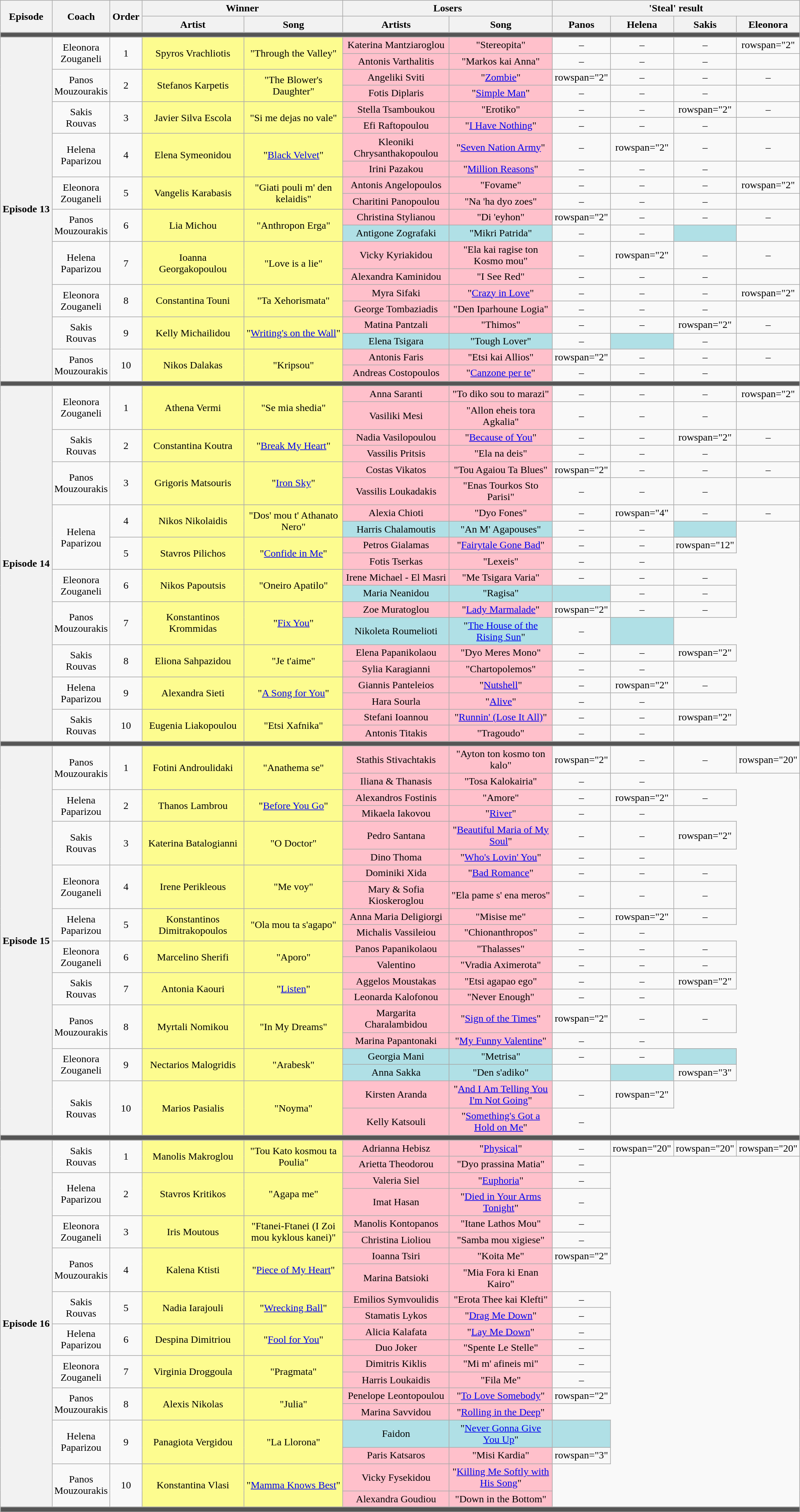<table class="wikitable" style="text-align: center; width:100%;">
<tr>
<th rowspan="2" style="width:07%;">Episode</th>
<th rowspan="2" style="width:07%;">Coach</th>
<th rowspan="2" style="width:02%;">Order</th>
<th colspan="2" style="width:28%;">Winner</th>
<th colspan="2" style="width:28%;">Losers</th>
<th colspan="4" style="width:20%;">'Steal' result</th>
</tr>
<tr>
<th style="width:14%;">Artist</th>
<th style="width:14%;">Song</th>
<th style="width:14%;">Artists</th>
<th style="width:14%;">Song</th>
<th style="width:05%;">Panos</th>
<th style="width:05%;">Helena</th>
<th style="width:05%;">Sakis</th>
<th style="width:05%;">Eleonora</th>
</tr>
<tr>
<td colspan="11" style="background:#555;"></td>
</tr>
<tr>
<th rowspan="20">Episode 13<br><small></small></th>
<td rowspan="2">Eleonora Zouganeli</td>
<td rowspan="2">1</td>
<td rowspan="2" style="background:#fdfc8f;text-align:center;">Spyros Vrachliotis</td>
<td rowspan="2" style="background:#fdfc8f;text-align:center;">"Through the Valley"</td>
<td style="background:pink;text-align:center;">Katerina Mantziaroglou</td>
<td style="background:pink;text-align:center;">"Stereopita"</td>
<td>–</td>
<td>–</td>
<td>–</td>
<td>rowspan="2" </td>
</tr>
<tr>
<td style="background:pink;text-align:center;">Antonis Varthalitis</td>
<td style="background:pink;text-align:center;">"Markos kai Anna"</td>
<td>–</td>
<td>–</td>
<td>–</td>
</tr>
<tr>
<td rowspan="2">Panos Mouzourakis</td>
<td rowspan="2">2</td>
<td rowspan="2" style="background:#fdfc8f;text-align:center;">Stefanos Karpetis</td>
<td rowspan="2" style="background:#fdfc8f;text-align:center;">"The Blower's Daughter"</td>
<td style="background:pink;text-align:center;">Angeliki Sviti</td>
<td style="background:pink;text-align:center;">"<a href='#'>Zombie</a>"</td>
<td>rowspan="2" </td>
<td>–</td>
<td>–</td>
<td>–</td>
</tr>
<tr>
<td style="background:pink;text-align:center;">Fotis Diplaris</td>
<td style="background:pink;text-align:center;">"<a href='#'>Simple Man</a>"</td>
<td>–</td>
<td>–</td>
<td>–</td>
</tr>
<tr>
<td rowspan="2">Sakis Rouvas</td>
<td rowspan="2">3</td>
<td rowspan="2" style="background:#fdfc8f;text-align:center;">Javier Silva Escola</td>
<td rowspan="2" style="background:#fdfc8f;text-align:center;">"Si me dejas no vale"</td>
<td style="background:pink;text-align:center;">Stella Tsamboukou</td>
<td style="background:pink;text-align:center;">"Erotiko"</td>
<td>–</td>
<td>–</td>
<td>rowspan="2" </td>
<td>–</td>
</tr>
<tr>
<td style="background:pink;text-align:center;">Efi Raftopoulou</td>
<td style="background:pink;text-align:center;">"<a href='#'>I Have Nothing</a>"</td>
<td>–</td>
<td>–</td>
<td>–</td>
</tr>
<tr>
<td rowspan="2">Helena Paparizou</td>
<td rowspan="2">4</td>
<td rowspan="2" style="background:#fdfc8f;text-align:center;">Elena Symeonidou</td>
<td rowspan="2" style="background:#fdfc8f;text-align:center;">"<a href='#'>Black Velvet</a>"</td>
<td style="background:pink;text-align:center;">Kleoniki Chrysanthakopoulou</td>
<td style="background:pink;text-align:center;">"<a href='#'>Seven Nation Army</a>"</td>
<td>–</td>
<td>rowspan="2" </td>
<td>–</td>
<td>–</td>
</tr>
<tr>
<td style="background:pink;text-align:center;">Irini Pazakou</td>
<td style="background:pink;text-align:center;">"<a href='#'>Million Reasons</a>"</td>
<td>–</td>
<td>–</td>
<td>–</td>
</tr>
<tr>
<td rowspan="2">Eleonora Zouganeli</td>
<td rowspan="2">5</td>
<td rowspan="2" style="background:#fdfc8f;text-align:center;">Vangelis Karabasis</td>
<td rowspan="2" style="background:#fdfc8f;text-align:center;">"Giati pouli m' den kelaidis"</td>
<td style="background:pink;text-align:center;">Antonis Angelopoulos</td>
<td style="background:pink;text-align:center;">"Fovame"</td>
<td>–</td>
<td>–</td>
<td>–</td>
<td>rowspan="2" </td>
</tr>
<tr>
<td style="background:pink;text-align:center;">Charitini Panopoulou</td>
<td style="background:pink;text-align:center;">"Na 'ha dyo zoes"</td>
<td>–</td>
<td>–</td>
<td>–</td>
</tr>
<tr>
<td rowspan="2">Panos Mouzourakis</td>
<td rowspan="2">6</td>
<td rowspan="2" style="background:#fdfc8f;text-align:center;">Lia Michou</td>
<td rowspan="2" style="background:#fdfc8f;text-align:center;">"Anthropon Erga"</td>
<td style="background:pink;text-align:center;">Christina Stylianou</td>
<td style="background:pink;text-align:center;">"Di 'eyhon"</td>
<td>rowspan="2" </td>
<td>–</td>
<td>–</td>
<td>–</td>
</tr>
<tr>
<td style="background:#b0e0e6;text-align:center;">Antigone Zografaki</td>
<td style="background:#b0e0e6;text-align:center;">"Mikri Patrida"</td>
<td>–</td>
<td>–</td>
<td style="background:#b0e0e6;text-align:center;"></td>
</tr>
<tr>
<td rowspan="2">Helena Paparizou</td>
<td rowspan="2">7</td>
<td rowspan="2" style="background:#fdfc8f;text-align:center;">Ioanna Georgakopoulou</td>
<td rowspan="2" style="background:#fdfc8f;text-align:center;">"Love is a lie"</td>
<td style="background:pink;text-align:center;">Vicky Kyriakidou</td>
<td style="background:pink;text-align:center;">"Ela kai ragise ton Kosmo mou"</td>
<td>–</td>
<td>rowspan="2" </td>
<td>–</td>
<td>–</td>
</tr>
<tr>
<td style="background:pink;text-align:center;">Alexandra Kaminidou</td>
<td style="background:pink;text-align:center;">"I See Red"</td>
<td>–</td>
<td>–</td>
<td>–</td>
</tr>
<tr>
<td rowspan="2">Eleonora Zouganeli</td>
<td rowspan="2">8</td>
<td rowspan="2" style="background:#fdfc8f;text-align:center;">Constantina Touni</td>
<td rowspan="2" style="background:#fdfc8f;text-align:center;">"Ta Xehorismata"</td>
<td style="background:pink;text-align:center;">Myra Sifaki</td>
<td style="background:pink;text-align:center;">"<a href='#'>Crazy in Love</a>"</td>
<td>–</td>
<td>–</td>
<td>–</td>
<td>rowspan="2" </td>
</tr>
<tr>
<td style="background:pink;text-align:center;">George Tombaziadis</td>
<td style="background:pink;text-align:center;">"Den Iparhoune Logia"</td>
<td>–</td>
<td>–</td>
<td>–</td>
</tr>
<tr>
<td rowspan="2">Sakis Rouvas</td>
<td rowspan="2">9</td>
<td rowspan="2" style="background:#fdfc8f;text-align:center;">Kelly Michailidou</td>
<td rowspan="2" style="background:#fdfc8f;text-align:center;">"<a href='#'>Writing's on the Wall</a>"</td>
<td style="background:pink;text-align:center;">Matina Pantzali</td>
<td style="background:pink;text-align:center;">"Thimos"</td>
<td>–</td>
<td>–</td>
<td>rowspan="2" </td>
<td>–</td>
</tr>
<tr>
<td style="background:#b0e0e6;text-align:center;">Elena Tsigara</td>
<td style="background:#b0e0e6;text-align:center;">"Tough Lover"</td>
<td>–</td>
<td style="background:#b0e0e6;text-align:center;"></td>
<td>–</td>
</tr>
<tr>
<td rowspan="2">Panos Mouzourakis</td>
<td rowspan="2">10</td>
<td rowspan="2" style="background:#fdfc8f;text-align:center;">Nikos Dalakas</td>
<td rowspan="2" style="background:#fdfc8f;text-align:center;">"Kripsou"</td>
<td style="background:pink;text-align:center;">Antonis Faris</td>
<td style="background:pink;text-align:center;">"Etsi kai Allios"</td>
<td>rowspan="2" </td>
<td>–</td>
<td>–</td>
<td>–</td>
</tr>
<tr>
<td style="background:pink;text-align:center;">Andreas Costopoulos</td>
<td style="background:pink;text-align:center;">"<a href='#'>Canzone per te</a>"</td>
<td>–</td>
<td>–</td>
<td>–</td>
</tr>
<tr>
<td colspan="11" style="background:#555;"></td>
</tr>
<tr>
<th rowspan="20">Episode 14<br><small></small></th>
<td rowspan="2">Eleonora Zouganeli</td>
<td rowspan="2">1</td>
<td rowspan="2" style="background:#fdfc8f;text-align:center;">Athena Vermi</td>
<td rowspan="2" style="background:#fdfc8f;text-align:center;">"Se mia shedia"</td>
<td style="background:pink;text-align:center;">Anna Saranti</td>
<td style="background:pink;text-align:center;">"To diko sou to marazi"</td>
<td>–</td>
<td>–</td>
<td>–</td>
<td>rowspan="2" </td>
</tr>
<tr>
<td style="background:pink;text-align:center;">Vasiliki Mesi</td>
<td style="background:pink;text-align:center;">"Allon eheis tora Agkalia"</td>
<td>–</td>
<td>–</td>
<td>–</td>
</tr>
<tr>
<td rowspan="2">Sakis Rouvas</td>
<td rowspan="2">2</td>
<td rowspan="2" style="background:#fdfc8f;text-align:center;">Constantina Koutra</td>
<td rowspan="2" style="background:#fdfc8f;text-align:center;">"<a href='#'>Break My Heart</a>"</td>
<td style="background:pink;text-align:center;">Nadia Vasilopoulou</td>
<td style="background:pink;text-align:center;">"<a href='#'>Because of You</a>"</td>
<td>–</td>
<td>–</td>
<td>rowspan="2" </td>
<td>–</td>
</tr>
<tr>
<td style="background:pink;text-align:center;">Vassilis Pritsis</td>
<td style="background:pink;text-align:center;">"Ela na deis"</td>
<td>–</td>
<td>–</td>
<td>–</td>
</tr>
<tr>
<td rowspan="2">Panos Mouzourakis</td>
<td rowspan="2">3</td>
<td rowspan="2" style="background:#fdfc8f;text-align:center;">Grigoris Matsouris</td>
<td rowspan="2" style="background:#fdfc8f;text-align:center;">"<a href='#'>Iron Sky</a>"</td>
<td style="background:pink;text-align:center;">Costas Vikatos</td>
<td style="background:pink;text-align:center;">"Tou Agaiou Ta Blues"</td>
<td>rowspan="2" </td>
<td>–</td>
<td>–</td>
<td>–</td>
</tr>
<tr>
<td style="background:pink;text-align:center;">Vassilis Loukadakis</td>
<td style="background:pink;text-align:center;">"Enas Tourkos Sto Parisi"</td>
<td>–</td>
<td>–</td>
<td>–</td>
</tr>
<tr>
<td rowspan="4">Helena Paparizou</td>
<td rowspan="2">4</td>
<td rowspan="2" style="background:#fdfc8f;text-align:center;">Nikos Nikolaidis</td>
<td rowspan="2" style="background:#fdfc8f;text-align:center;">"Dos' mou t' Athanato Nero"</td>
<td style="background:pink;text-align:center;">Alexia Chioti</td>
<td style="background:pink;text-align:center;">"Dyo Fones"</td>
<td>–</td>
<td>rowspan="4" </td>
<td>–</td>
<td>–</td>
</tr>
<tr>
<td style="background:#b0e0e6;text-align:center;">Harris Chalamoutis</td>
<td style="background:#b0e0e6;text-align:center;">"An M' Agapouses"</td>
<td>–</td>
<td>–</td>
<td style="background:#b0e0e6;text-align:center;"></td>
</tr>
<tr>
<td rowspan="2">5</td>
<td rowspan="2" style="background:#fdfc8f;text-align:center;">Stavros Pilichos</td>
<td rowspan="2" style="background:#fdfc8f;text-align:center;">"<a href='#'>Confide in Me</a>"</td>
<td style="background:pink;text-align:center;">Petros Gialamas</td>
<td style="background:pink;text-align:center;">"<a href='#'>Fairytale Gone Bad</a>"</td>
<td>–</td>
<td>–</td>
<td>rowspan="12" </td>
</tr>
<tr>
<td style="background:pink;text-align:center;">Fotis Tserkas</td>
<td style="background:pink;text-align:center;">"Lexeis"</td>
<td>–</td>
<td>–</td>
</tr>
<tr>
<td rowspan="2">Eleonora Zouganeli</td>
<td rowspan="2">6</td>
<td rowspan="2" style="background:#fdfc8f;text-align:center;">Nikos Papoutsis</td>
<td rowspan="2" style="background:#fdfc8f;text-align:center;">"Oneiro Apatilo"</td>
<td style="background:pink;text-align:center;">Irene Michael - El Masri</td>
<td style="background:pink;text-align:center;">"Me Tsigara Varia"</td>
<td>–</td>
<td>–</td>
<td>–</td>
</tr>
<tr>
<td style="background:#b0e0e6;text-align:center;">Maria Neanidou</td>
<td style="background:#b0e0e6;text-align:center;">"Ragisa"</td>
<td style="background:#b0e0e6;text-align:center;"></td>
<td>–</td>
<td>–</td>
</tr>
<tr>
<td rowspan="2">Panos Mouzourakis</td>
<td rowspan="2">7</td>
<td rowspan="2" style="background:#fdfc8f;text-align:center;">Konstantinos Krommidas</td>
<td rowspan="2" style="background:#fdfc8f;text-align:center;">"<a href='#'>Fix You</a>"</td>
<td style="background:pink;text-align:center;">Zoe Muratoglou</td>
<td style="background:pink;text-align:center;">"<a href='#'>Lady Marmalade</a>"</td>
<td>rowspan="2" </td>
<td>–</td>
<td>–</td>
</tr>
<tr>
<td style="background:#b0e0e6;text-align:center;">Nikoleta Roumelioti</td>
<td style="background:#b0e0e6;text-align:center;">"<a href='#'>The House of the Rising Sun</a>"</td>
<td>–</td>
<td style="background:#b0e0e6;text-align:center;"></td>
</tr>
<tr>
<td rowspan="2">Sakis Rouvas</td>
<td rowspan="2">8</td>
<td rowspan="2" style="background:#fdfc8f;text-align:center;">Eliona Sahpazidou</td>
<td rowspan="2" style="background:#fdfc8f;text-align:center;">"Je t'aime"</td>
<td style="background:pink;text-align:center;">Elena Papanikolaou</td>
<td style="background:pink;text-align:center;">"Dyo Meres Mono"</td>
<td>–</td>
<td>–</td>
<td>rowspan="2" </td>
</tr>
<tr>
<td style="background:pink;text-align:center;">Sylia Karagianni</td>
<td style="background:pink;text-align:center;">"Chartopolemos"</td>
<td>–</td>
<td>–</td>
</tr>
<tr>
<td rowspan="2">Helena Paparizou</td>
<td rowspan="2">9</td>
<td rowspan="2" style="background:#fdfc8f;text-align:center;">Alexandra Sieti</td>
<td rowspan="2" style="background:#fdfc8f;text-align:center;">"<a href='#'>A Song for You</a>"</td>
<td style="background:pink;text-align:center;">Giannis Panteleios</td>
<td style="background:pink;text-align:center;">"<a href='#'>Nutshell</a>"</td>
<td>–</td>
<td>rowspan="2" </td>
<td>–</td>
</tr>
<tr>
<td style="background:pink;text-align:center;">Hara Sourla</td>
<td style="background:pink;text-align:center;">"<a href='#'>Alive</a>"</td>
<td>–</td>
<td>–</td>
</tr>
<tr>
<td rowspan="2">Sakis Rouvas</td>
<td rowspan="2">10</td>
<td rowspan="2" style="background:#fdfc8f;text-align:center;">Eugenia Liakopoulou</td>
<td rowspan="2" style="background:#fdfc8f;text-align:center;">"Etsi Xafnika"</td>
<td style="background:pink;text-align:center;">Stefani Ioannou</td>
<td style="background:pink;text-align:center;">"<a href='#'>Runnin' (Lose It All)</a>"</td>
<td>–</td>
<td>–</td>
<td>rowspan="2" </td>
</tr>
<tr>
<td style="background:pink;text-align:center;">Antonis Titakis</td>
<td style="background:pink;text-align:center;">"Tragoudo"</td>
<td>–</td>
<td>–</td>
</tr>
<tr>
<td colspan="11" style="background:#555;"></td>
</tr>
<tr>
<th rowspan="20">Episode 15<br><small></small></th>
<td rowspan="2">Panos Mouzourakis</td>
<td rowspan="2">1</td>
<td rowspan="2" style="background:#fdfc8f;text-align:center;">Fotini Androulidaki</td>
<td rowspan="2" style="background:#fdfc8f;text-align:center;">"Anathema se"</td>
<td style="background:pink;text-align:center;">Stathis Stivachtakis</td>
<td style="background:pink;text-align:center;">"Ayton ton kosmo ton kalo"</td>
<td>rowspan="2" </td>
<td>–</td>
<td>–</td>
<td>rowspan="20" </td>
</tr>
<tr>
<td style="background:pink;text-align:center;">Iliana & Thanasis</td>
<td style="background:pink;text-align:center;">"Tosa Kalokairia"</td>
<td>–</td>
<td>–</td>
</tr>
<tr>
<td rowspan="2">Helena Paparizou</td>
<td rowspan="2">2</td>
<td rowspan="2" style="background:#fdfc8f;text-align:center;">Thanos Lambrou</td>
<td rowspan="2" style="background:#fdfc8f;text-align:center;">"<a href='#'>Before You Go</a>"</td>
<td style="background:pink;text-align:center;">Alexandros Fostinis</td>
<td style="background:pink;text-align:center;">"Amore"</td>
<td>–</td>
<td>rowspan="2" </td>
<td>–</td>
</tr>
<tr>
<td style="background:pink;text-align:center;">Mikaela Iakovou</td>
<td style="background:pink;text-align:center;">"<a href='#'>River</a>"</td>
<td>–</td>
<td>–</td>
</tr>
<tr>
<td rowspan="2">Sakis Rouvas</td>
<td rowspan="2">3</td>
<td rowspan="2" style="background:#fdfc8f;text-align:center;">Katerina Batalogianni</td>
<td rowspan="2" style="background:#fdfc8f;text-align:center;">"O Doctor"</td>
<td style="background:pink;text-align:center;">Pedro Santana</td>
<td style="background:pink;text-align:center;">"<a href='#'>Beautiful Maria of My Soul</a>"</td>
<td>–</td>
<td>–</td>
<td>rowspan="2" </td>
</tr>
<tr>
<td style="background:pink;text-align:center;">Dino Thoma</td>
<td style="background:pink;text-align:center;">"<a href='#'>Who's Lovin' You</a>"</td>
<td>–</td>
<td>–</td>
</tr>
<tr>
<td rowspan="2">Eleonora Zouganeli</td>
<td rowspan="2">4</td>
<td rowspan="2" style="background:#fdfc8f;text-align:center;">Irene Perikleous</td>
<td rowspan="2" style="background:#fdfc8f;text-align:center;">"Me voy"</td>
<td style="background:pink;text-align:center;">Dominiki Xida</td>
<td style="background:pink;text-align:center;">"<a href='#'>Bad Romance</a>"</td>
<td>–</td>
<td>–</td>
<td>–</td>
</tr>
<tr>
<td style="background:pink;text-align:center;">Mary & Sofia Kioskeroglou</td>
<td style="background:pink;text-align:center;">"Ela pame s' ena meros"</td>
<td>–</td>
<td>–</td>
<td>–</td>
</tr>
<tr>
<td rowspan="2">Helena Paparizou</td>
<td rowspan="2">5</td>
<td rowspan="2" style="background:#fdfc8f;text-align:center;">Konstantinos Dimitrakopoulos</td>
<td rowspan="2" style="background:#fdfc8f;text-align:center;">"Ola mou ta s'agapo"</td>
<td style="background:pink;text-align:center;">Anna Maria Deligiorgi</td>
<td style="background:pink;text-align:center;">"Misise me"</td>
<td>–</td>
<td>rowspan="2" </td>
<td>–</td>
</tr>
<tr>
<td style="background:pink;text-align:center;">Michalis Vassileiou</td>
<td style="background:pink;text-align:center;">"Chionanthropos"</td>
<td>–</td>
<td>–</td>
</tr>
<tr>
<td rowspan="2">Eleonora Zouganeli</td>
<td rowspan="2">6</td>
<td rowspan="2" style="background:#fdfc8f;text-align:center;">Marcelino Sherifi</td>
<td rowspan="2" style="background:#fdfc8f;text-align:center;">"Aporo"</td>
<td style="background:pink;text-align:center;">Panos Papanikolaou</td>
<td style="background:pink;text-align:center;">"Thalasses"</td>
<td>–</td>
<td>–</td>
<td>–</td>
</tr>
<tr>
<td style="background:pink;text-align:center;">Valentino</td>
<td style="background:pink;text-align:center;">"Vradia Aximerota"</td>
<td>–</td>
<td>–</td>
<td>–</td>
</tr>
<tr>
<td rowspan="2">Sakis Rouvas</td>
<td rowspan="2">7</td>
<td rowspan="2" style="background:#fdfc8f;text-align:center;">Antonia Kaouri</td>
<td rowspan="2" style="background:#fdfc8f;text-align:center;">"<a href='#'>Listen</a>"</td>
<td style="background:pink;text-align:center;">Aggelos Moustakas</td>
<td style="background:pink;text-align:center;">"Etsi agapao ego"</td>
<td>–</td>
<td>–</td>
<td>rowspan="2" </td>
</tr>
<tr>
<td style="background:pink;text-align:center;">Leonarda Kalofonou</td>
<td style="background:pink;text-align:center;">"Never Enough"</td>
<td>–</td>
<td>–</td>
</tr>
<tr>
<td rowspan="2">Panos Mouzourakis</td>
<td rowspan="2">8</td>
<td rowspan="2" style="background:#fdfc8f;text-align:center;">Myrtali Nomikou</td>
<td rowspan="2" style="background:#fdfc8f;text-align:center;">"In My Dreams"</td>
<td style="background:pink;text-align:center;">Margarita Charalambidou</td>
<td style="background:pink;text-align:center;">"<a href='#'>Sign of the Times</a>"</td>
<td>rowspan="2" </td>
<td>–</td>
<td>–</td>
</tr>
<tr>
<td style="background:pink;text-align:center;">Marina Papantonaki</td>
<td style="background:pink;text-align:center;">"<a href='#'>My Funny Valentine</a>"</td>
<td>–</td>
<td>–</td>
</tr>
<tr>
<td rowspan="2">Eleonora Zouganeli</td>
<td rowspan="2">9</td>
<td rowspan="2" style="background:#fdfc8f;text-align:center;">Nectarios Malogridis</td>
<td rowspan="2" style="background:#fdfc8f;text-align:center;">"Arabesk"</td>
<td style="background:#b0e0e6;text-align:center;">Georgia Mani</td>
<td style="background:#b0e0e6;text-align:center;">"Metrisa"</td>
<td>–</td>
<td>–</td>
<td style="background:#b0e0e6;text-align:center;"></td>
</tr>
<tr>
<td style="background:#b0e0e6;text-align:center;">Anna Sakka</td>
<td style="background:#b0e0e6;text-align:center;">"Den s'adiko"</td>
<td></td>
<td style="background:#b0e0e6;text-align:center;"></td>
<td>rowspan="3" </td>
</tr>
<tr>
<td rowspan="2">Sakis Rouvas</td>
<td rowspan="2">10</td>
<td rowspan="2" style="background:#fdfc8f;text-align:center;">Marios Pasialis</td>
<td rowspan="2" style="background:#fdfc8f;text-align:center;">"Noyma"</td>
<td style="background:pink;text-align:center;">Kirsten Aranda</td>
<td style="background:pink;text-align:center;">"<a href='#'>And I Am Telling You I'm Not Going</a>"</td>
<td>–</td>
<td>rowspan="2" </td>
</tr>
<tr>
<td style="background:pink;text-align:center;">Kelly Katsouli</td>
<td style="background:pink;text-align:center;">"<a href='#'>Something's Got a Hold on Me</a>"</td>
<td>–</td>
</tr>
<tr>
<td colspan="11" style="background:#555;"></td>
</tr>
<tr>
<th rowspan="20">Episode 16<br><small></small></th>
<td rowspan="2">Sakis Rouvas</td>
<td rowspan="2">1</td>
<td rowspan="2" style="background:#fdfc8f;text-align:center;">Manolis Makroglou</td>
<td rowspan="2" style="background:#fdfc8f;text-align:center;">"Tou Kato kosmou ta Poulia"</td>
<td style="background:pink;text-align:center;">Adrianna Hebisz</td>
<td style="background:pink;text-align:center;">"<a href='#'>Physical</a>"</td>
<td>–</td>
<td>rowspan="20" </td>
<td>rowspan="20" </td>
<td>rowspan="20" </td>
</tr>
<tr>
<td style="background:pink;text-align:center;">Arietta Theodorou</td>
<td style="background:pink;text-align:center;">"Dyo prassina Matia"</td>
<td>–</td>
</tr>
<tr>
<td rowspan="2">Helena Paparizou</td>
<td rowspan="2">2</td>
<td rowspan="2" style="background:#fdfc8f;text-align:center;">Stavros Kritikos</td>
<td rowspan="2" style="background:#fdfc8f;text-align:center;">"Agapa me"</td>
<td style="background:pink;text-align:center;">Valeria Siel</td>
<td style="background:pink;text-align:center;">"<a href='#'>Euphoria</a>"</td>
<td>–</td>
</tr>
<tr>
<td style="background:pink;text-align:center;">Imat Hasan</td>
<td style="background:pink;text-align:center;">"<a href='#'>Died in Your Arms Tonight</a>"</td>
<td>–</td>
</tr>
<tr>
<td rowspan="2">Eleonora Zouganeli</td>
<td rowspan="2">3</td>
<td rowspan="2" style="background:#fdfc8f;text-align:center;">Iris Moutous</td>
<td rowspan="2" style="background:#fdfc8f;text-align:center;">"Ftanei-Ftanei (I Zoi mou kyklous kanei)"</td>
<td style="background:pink;text-align:center;">Manolis Kontopanos</td>
<td style="background:pink;text-align:center;">"Itane Lathos Mou"</td>
<td>–</td>
</tr>
<tr>
<td style="background:pink;text-align:center;">Christina Lioliou</td>
<td style="background:pink;text-align:center;">"Samba mou xigiese"</td>
<td>–</td>
</tr>
<tr>
<td rowspan="2">Panos Mouzourakis</td>
<td rowspan="2">4</td>
<td rowspan="2" style="background:#fdfc8f;text-align:center;">Kalena Ktisti</td>
<td rowspan="2" style="background:#fdfc8f;text-align:center;">"<a href='#'>Piece of My Heart</a>"</td>
<td style="background:pink;text-align:center;">Ioanna Tsiri</td>
<td style="background:pink;text-align:center;">"Koita Me"</td>
<td>rowspan="2" </td>
</tr>
<tr>
<td style="background:pink;text-align:center;">Marina Batsioki</td>
<td style="background:pink;text-align:center;">"Mia Fora ki Enan Kairo"</td>
</tr>
<tr>
<td rowspan="2">Sakis Rouvas</td>
<td rowspan="2">5</td>
<td rowspan="2" style="background:#fdfc8f;text-align:center;">Nadia Iarajouli</td>
<td rowspan="2" style="background:#fdfc8f;text-align:center;">"<a href='#'>Wrecking Ball</a>"</td>
<td style="background:pink;text-align:center;">Emilios Symvoulidis</td>
<td style="background:pink;text-align:center;">"Erota Thee kai Klefti"</td>
<td>–</td>
</tr>
<tr>
<td style="background:pink;text-align:center;">Stamatis Lykos</td>
<td style="background:pink;text-align:center;">"<a href='#'>Drag Me Down</a>"</td>
<td>–</td>
</tr>
<tr>
<td rowspan="2">Helena Paparizou</td>
<td rowspan="2">6</td>
<td rowspan="2" style="background:#fdfc8f;text-align:center;">Despina Dimitriou</td>
<td rowspan="2" style="background:#fdfc8f;text-align:center;">"<a href='#'>Fool for You</a>"</td>
<td style="background:pink;text-align:center;">Alicia Kalafata</td>
<td style="background:pink;text-align:center;">"<a href='#'>Lay Me Down</a>"</td>
<td>–</td>
</tr>
<tr>
<td style="background:pink;text-align:center;">Duo Joker</td>
<td style="background:pink;text-align:center;">"Spente Le Stelle"</td>
<td>–</td>
</tr>
<tr>
<td rowspan="2">Eleonora Zouganeli</td>
<td rowspan="2">7</td>
<td rowspan="2" style="background:#fdfc8f;text-align:center;">Virginia Droggoula</td>
<td rowspan="2" style="background:#fdfc8f;text-align:center;">"Pragmata"</td>
<td style="background:pink;text-align:center;">Dimitris Kiklis</td>
<td style="background:pink;text-align:center;">"Mi m' afineis mi"</td>
<td>–</td>
</tr>
<tr>
<td style="background:pink;text-align:center;">Harris Loukaidis</td>
<td style="background:pink;text-align:center;">"Fila Me"</td>
<td>–</td>
</tr>
<tr>
<td rowspan="2">Panos Mouzourakis</td>
<td rowspan="2">8</td>
<td rowspan="2" style="background:#fdfc8f;text-align:center;">Alexis Nikolas</td>
<td rowspan="2" style="background:#fdfc8f;text-align:center;">"Julia"</td>
<td style="background:pink;text-align:center;">Penelope Leontopoulou</td>
<td style="background:pink;text-align:center;">"<a href='#'>To Love Somebody</a>"</td>
<td>rowspan="2" </td>
</tr>
<tr>
<td style="background:pink;text-align:center;">Marina Savvidou</td>
<td style="background:pink;text-align:center;">"<a href='#'>Rolling in the Deep</a>"</td>
</tr>
<tr>
<td rowspan="2">Helena Paparizou</td>
<td rowspan="2">9</td>
<td rowspan="2" style="background:#fdfc8f;text-align:center;">Panagiota Vergidou</td>
<td rowspan="2" style="background:#fdfc8f;text-align:center;">"La Llorona"</td>
<td style="background:#b0e0e6;text-align:center;">Faidon</td>
<td style="background:#b0e0e6;text-align:center;">"<a href='#'>Never Gonna Give You Up</a>"</td>
<td style="background:#b0e0e6;text-align:center;"></td>
</tr>
<tr>
<td style="background:pink;text-align:center;">Paris Katsaros</td>
<td style="background:pink;text-align:center;">"Misi Kardia"</td>
<td>rowspan="3" </td>
</tr>
<tr>
<td rowspan="2">Panos Mouzourakis</td>
<td rowspan="2">10</td>
<td rowspan="2" style="background:#fdfc8f;text-align:center;">Konstantina Vlasi</td>
<td rowspan="2" style="background:#fdfc8f;text-align:center;">"<a href='#'>Mamma Knows Best</a>"</td>
<td style="background:pink;text-align:center;">Vicky Fysekidou</td>
<td style="background:pink;text-align:center;">"<a href='#'>Killing Me Softly with His Song</a>"</td>
</tr>
<tr>
<td style="background:pink;text-align:center;">Alexandra Goudiou</td>
<td style="background:pink;text-align:center;">"Down in the Bottom"</td>
</tr>
<tr>
<td colspan="11" style="background:#555;"></td>
</tr>
<tr>
</tr>
</table>
